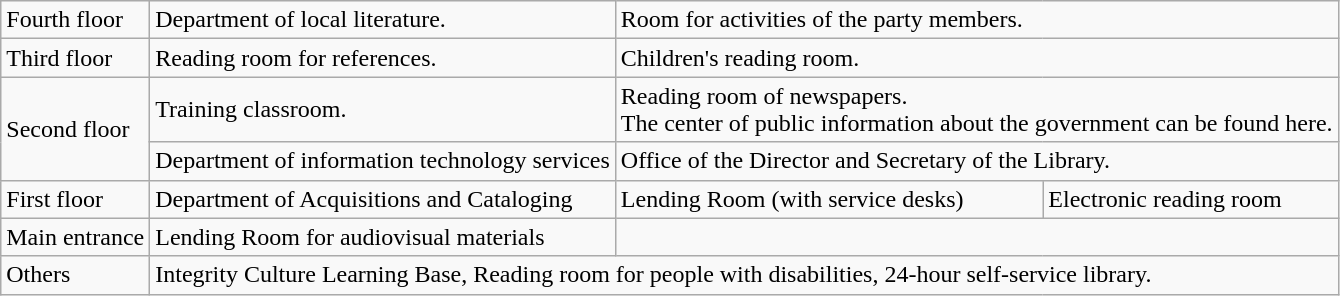<table class="wikitable">
<tr>
<td>Fourth floor</td>
<td>Department of local literature.</td>
<td colspan="2">Room for activities of the party members.</td>
</tr>
<tr>
<td>Third floor</td>
<td>Reading room for references.</td>
<td colspan="2">Children's reading room.</td>
</tr>
<tr>
<td rowspan="2">Second floor</td>
<td>Training classroom.</td>
<td colspan="2">Reading room of newspapers.<br>The center of public information about the government can be found here.</td>
</tr>
<tr>
<td>Department of information technology services</td>
<td colspan="2">Office of the Director and Secretary of the Library.</td>
</tr>
<tr>
<td>First floor</td>
<td>Department of Acquisitions and Cataloging</td>
<td>Lending Room (with service desks)</td>
<td>Electronic reading room</td>
</tr>
<tr>
<td>Main entrance</td>
<td>Lending Room for audiovisual materials</td>
<td colspan="2"></td>
</tr>
<tr>
<td>Others</td>
<td colspan="3">Integrity Culture Learning Base, Reading room for people with disabilities, 24-hour self-service library.</td>
</tr>
</table>
